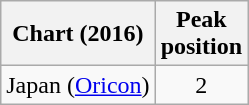<table class="wikitable sortable plainrowheaders">
<tr>
<th scope="col">Chart (2016)</th>
<th scope="col">Peak<br>position</th>
</tr>
<tr>
<td>Japan (<a href='#'>Oricon</a>)</td>
<td style="text-align:center;">2</td>
</tr>
</table>
